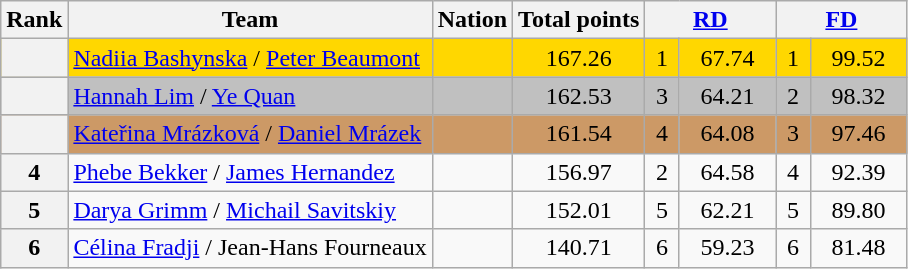<table class="wikitable sortable" style="text-align:left">
<tr>
<th scope="col">Rank</th>
<th scope="col">Team</th>
<th scope="col">Nation</th>
<th scope="col">Total points</th>
<th scope="col" colspan="2" width="80px"><a href='#'>RD</a></th>
<th scope="col" colspan="2" width="80px"><a href='#'>FD</a></th>
</tr>
<tr bgcolor="gold">
<th scope="row"></th>
<td><a href='#'>Nadiia Bashynska</a> / <a href='#'>Peter Beaumont</a></td>
<td></td>
<td align="center">167.26</td>
<td align="center">1</td>
<td align="center">67.74</td>
<td align="center">1</td>
<td align="center">99.52</td>
</tr>
<tr bgcolor="silver">
<th scope="row"></th>
<td><a href='#'>Hannah Lim</a> / <a href='#'>Ye Quan</a></td>
<td></td>
<td align="center">162.53</td>
<td align="center">3</td>
<td align="center">64.21</td>
<td align="center">2</td>
<td align="center">98.32</td>
</tr>
<tr bgcolor="cc9966">
<th scope="row"></th>
<td><a href='#'>Kateřina Mrázková</a> / <a href='#'>Daniel Mrázek</a></td>
<td></td>
<td align="center">161.54</td>
<td align="center">4</td>
<td align="center">64.08</td>
<td align="center">3</td>
<td align="center">97.46</td>
</tr>
<tr>
<th scope="row">4</th>
<td><a href='#'>Phebe Bekker</a> / <a href='#'>James Hernandez</a></td>
<td></td>
<td align="center">156.97</td>
<td align="center">2</td>
<td align="center">64.58</td>
<td align="center">4</td>
<td align="center">92.39</td>
</tr>
<tr>
<th scope="row">5</th>
<td><a href='#'>Darya Grimm</a> / <a href='#'>Michail Savitskiy</a></td>
<td></td>
<td align="center">152.01</td>
<td align="center">5</td>
<td align="center">62.21</td>
<td align="center">5</td>
<td align="center">89.80</td>
</tr>
<tr>
<th scope="row">6</th>
<td><a href='#'>Célina Fradji</a> / Jean-Hans Fourneaux</td>
<td></td>
<td align="center">140.71</td>
<td align="center">6</td>
<td align="center">59.23</td>
<td align="center">6</td>
<td align="center">81.48</td>
</tr>
</table>
